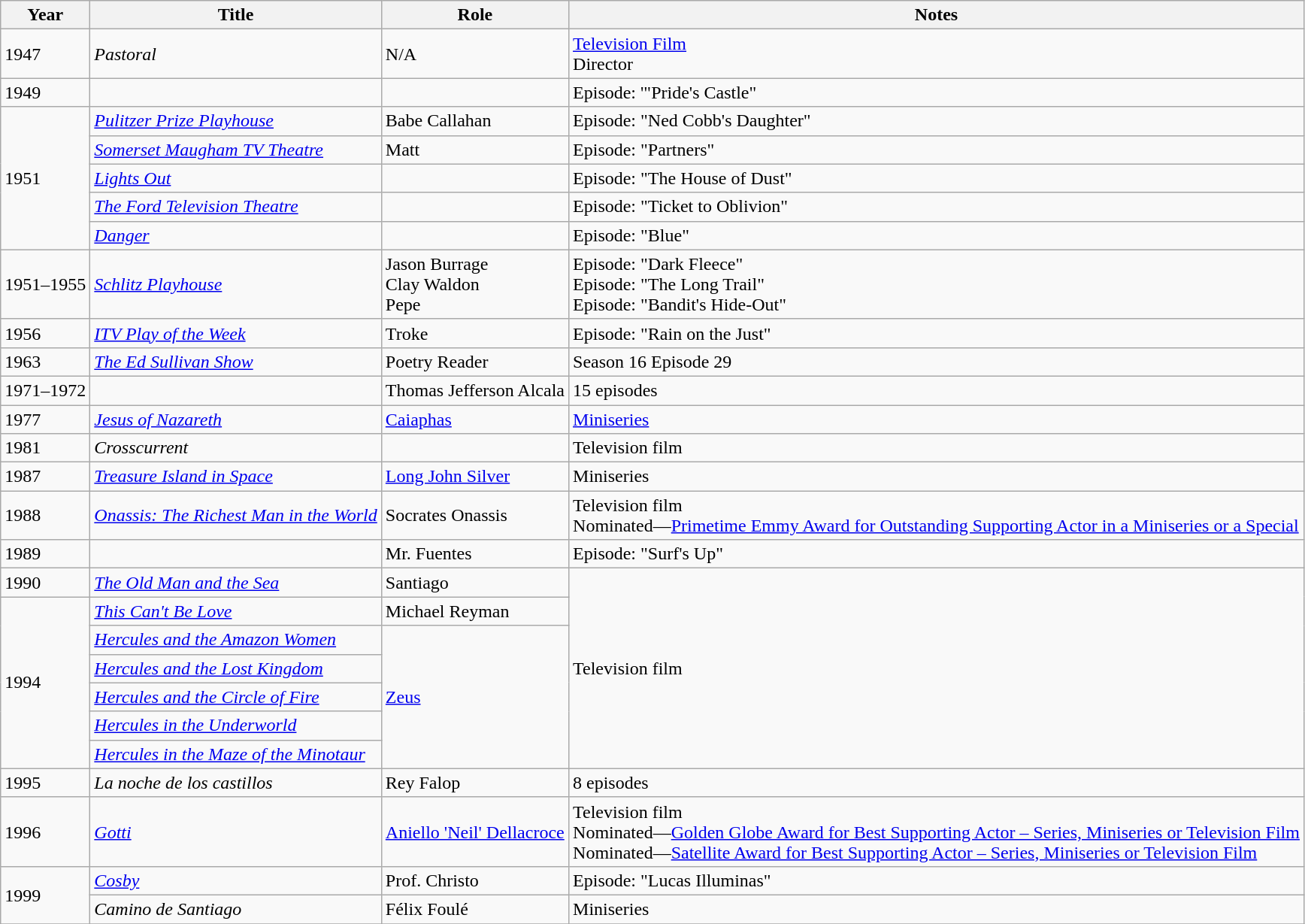<table class = "wikitable sortable">
<tr>
<th>Year</th>
<th>Title</th>
<th>Role</th>
<th class = "unsortable">Notes</th>
</tr>
<tr>
<td>1947</td>
<td><em>Pastoral</em></td>
<td>N/A</td>
<td><a href='#'>Television Film</a> <br> Director</td>
</tr>
<tr>
<td>1949</td>
<td><em></em></td>
<td></td>
<td>Episode: '"Pride's Castle"</td>
</tr>
<tr>
<td rowspan="5">1951</td>
<td><em><a href='#'>Pulitzer Prize Playhouse</a></em></td>
<td>Babe Callahan</td>
<td>Episode: "Ned Cobb's Daughter"</td>
</tr>
<tr>
<td><em><a href='#'>Somerset Maugham TV Theatre</a></em></td>
<td>Matt</td>
<td>Episode: "Partners"</td>
</tr>
<tr>
<td><em><a href='#'>Lights Out</a></em></td>
<td></td>
<td>Episode: "The House of Dust"</td>
</tr>
<tr>
<td><em><a href='#'>The Ford Television Theatre</a></em></td>
<td></td>
<td>Episode: "Ticket to Oblivion"</td>
</tr>
<tr>
<td><em><a href='#'>Danger</a></em></td>
<td></td>
<td>Episode: "Blue"</td>
</tr>
<tr>
<td>1951–1955</td>
<td><em><a href='#'>Schlitz Playhouse</a></em></td>
<td>Jason Burrage <br> Clay Waldon <br> Pepe</td>
<td>Episode: "Dark Fleece" <br> Episode: "The Long Trail" <br> Episode: "Bandit's Hide-Out"</td>
</tr>
<tr>
<td>1956</td>
<td><em><a href='#'>ITV Play of the Week</a></em></td>
<td>Troke</td>
<td>Episode: "Rain on the Just"</td>
</tr>
<tr>
<td>1963</td>
<td><em><a href='#'>The Ed Sullivan Show</a></em></td>
<td>Poetry Reader</td>
<td>Season 16 Episode 29</td>
</tr>
<tr>
<td>1971–1972</td>
<td><em></em></td>
<td>Thomas Jefferson Alcala</td>
<td>15 episodes</td>
</tr>
<tr>
<td>1977</td>
<td><em><a href='#'>Jesus of Nazareth</a></em></td>
<td><a href='#'>Caiaphas</a></td>
<td><a href='#'>Miniseries</a></td>
</tr>
<tr>
<td>1981</td>
<td><em>Crosscurrent</em></td>
<td></td>
<td>Television film</td>
</tr>
<tr>
<td>1987</td>
<td><em><a href='#'>Treasure Island in Space</a></em></td>
<td><a href='#'>Long John Silver</a></td>
<td>Miniseries</td>
</tr>
<tr>
<td>1988</td>
<td><em><a href='#'>Onassis: The Richest Man in the World</a></em></td>
<td>Socrates Onassis</td>
<td>Television film <br> Nominated—<a href='#'>Primetime Emmy Award for Outstanding Supporting Actor in a Miniseries or a Special</a></td>
</tr>
<tr>
<td>1989</td>
<td><em></em></td>
<td>Mr. Fuentes</td>
<td>Episode: "Surf's Up"</td>
</tr>
<tr>
<td>1990</td>
<td><em><a href='#'>The Old Man and the Sea</a></em></td>
<td>Santiago</td>
<td rowspan="7">Television film</td>
</tr>
<tr>
<td rowspan="6">1994</td>
<td><em><a href='#'>This Can't Be Love</a></em></td>
<td>Michael Reyman</td>
</tr>
<tr>
<td><em><a href='#'>Hercules and the Amazon Women</a></em></td>
<td rowspan="5"><a href='#'>Zeus</a></td>
</tr>
<tr>
<td><em><a href='#'>Hercules and the Lost Kingdom</a></em></td>
</tr>
<tr>
<td><em><a href='#'>Hercules and the Circle of Fire</a></em></td>
</tr>
<tr>
<td><em><a href='#'>Hercules in the Underworld</a></em></td>
</tr>
<tr>
<td><em><a href='#'>Hercules in the Maze of the Minotaur</a></em></td>
</tr>
<tr>
<td>1995</td>
<td><em>La noche de los castillos</em></td>
<td>Rey Falop</td>
<td>8 episodes</td>
</tr>
<tr>
<td>1996</td>
<td><em><a href='#'>Gotti</a></em></td>
<td><a href='#'>Aniello 'Neil' Dellacroce</a></td>
<td>Television film <br> Nominated—<a href='#'>Golden Globe Award for Best Supporting Actor – Series, Miniseries or Television Film</a> <br> Nominated—<a href='#'>Satellite Award for Best Supporting Actor – Series, Miniseries or Television Film</a></td>
</tr>
<tr>
<td rowspan="2">1999</td>
<td><em><a href='#'>Cosby</a></em></td>
<td>Prof. Christo</td>
<td>Episode: "Lucas Illuminas"</td>
</tr>
<tr>
<td><em>Camino de Santiago</em></td>
<td>Félix Foulé</td>
<td>Miniseries</td>
</tr>
<tr>
</tr>
</table>
